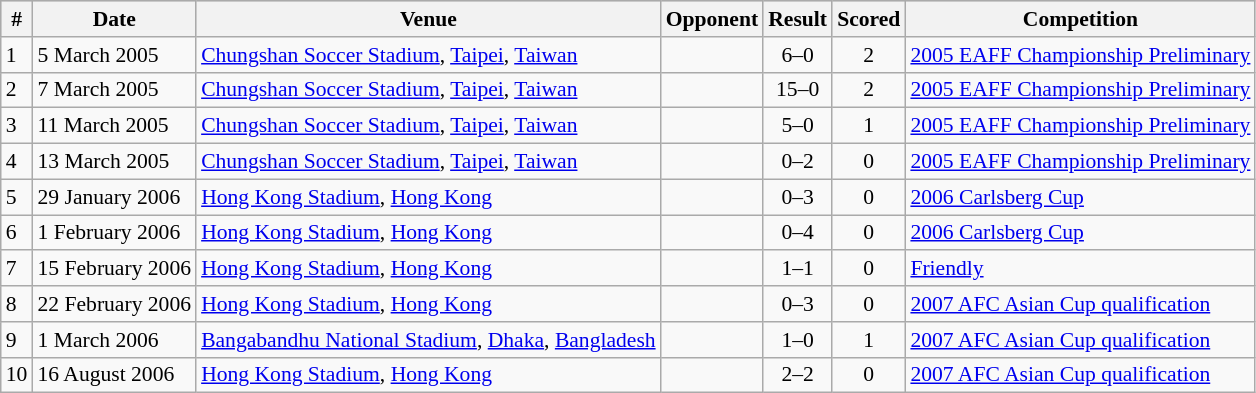<table class="wikitable" style="font-size:90%; text-align: left;">
<tr bgcolor="#CCCCCC" align="center">
<th>#</th>
<th>Date</th>
<th>Venue</th>
<th>Opponent</th>
<th>Result</th>
<th>Scored</th>
<th>Competition</th>
</tr>
<tr>
<td>1</td>
<td>5 March 2005</td>
<td><a href='#'>Chungshan Soccer Stadium</a>, <a href='#'>Taipei</a>, <a href='#'>Taiwan</a></td>
<td></td>
<td align=center>6–0</td>
<td align=center>2</td>
<td><a href='#'>2005 EAFF Championship Preliminary</a></td>
</tr>
<tr>
<td>2</td>
<td>7 March 2005</td>
<td><a href='#'>Chungshan Soccer Stadium</a>, <a href='#'>Taipei</a>, <a href='#'>Taiwan</a></td>
<td></td>
<td align=center>15–0</td>
<td align=center>2</td>
<td><a href='#'>2005 EAFF Championship Preliminary</a></td>
</tr>
<tr>
<td>3</td>
<td>11 March 2005</td>
<td><a href='#'>Chungshan Soccer Stadium</a>, <a href='#'>Taipei</a>, <a href='#'>Taiwan</a></td>
<td></td>
<td align=center>5–0</td>
<td align=center>1</td>
<td><a href='#'>2005 EAFF Championship Preliminary</a></td>
</tr>
<tr>
<td>4</td>
<td>13 March 2005</td>
<td><a href='#'>Chungshan Soccer Stadium</a>, <a href='#'>Taipei</a>, <a href='#'>Taiwan</a></td>
<td></td>
<td align=center>0–2</td>
<td align=center>0</td>
<td><a href='#'>2005 EAFF Championship Preliminary</a></td>
</tr>
<tr>
<td>5</td>
<td>29 January 2006</td>
<td><a href='#'>Hong Kong Stadium</a>, <a href='#'>Hong Kong</a></td>
<td></td>
<td align=center>0–3</td>
<td align=center>0</td>
<td><a href='#'>2006 Carlsberg Cup</a></td>
</tr>
<tr>
<td>6</td>
<td>1 February 2006</td>
<td><a href='#'>Hong Kong Stadium</a>, <a href='#'>Hong Kong</a></td>
<td></td>
<td align=center>0–4</td>
<td align=center>0</td>
<td><a href='#'>2006 Carlsberg Cup</a></td>
</tr>
<tr>
<td>7</td>
<td>15 February 2006</td>
<td><a href='#'>Hong Kong Stadium</a>, <a href='#'>Hong Kong</a></td>
<td></td>
<td align=center>1–1</td>
<td align=center>0</td>
<td><a href='#'>Friendly</a></td>
</tr>
<tr>
<td>8</td>
<td>22 February 2006</td>
<td><a href='#'>Hong Kong Stadium</a>, <a href='#'>Hong Kong</a></td>
<td></td>
<td align=center>0–3</td>
<td align=center>0</td>
<td><a href='#'>2007 AFC Asian Cup qualification</a></td>
</tr>
<tr>
<td>9</td>
<td>1 March 2006</td>
<td><a href='#'>Bangabandhu National Stadium</a>, <a href='#'>Dhaka</a>, <a href='#'>Bangladesh</a></td>
<td></td>
<td align=center>1–0</td>
<td align=center>1</td>
<td><a href='#'>2007 AFC Asian Cup qualification</a></td>
</tr>
<tr>
<td>10</td>
<td>16 August 2006</td>
<td><a href='#'>Hong Kong Stadium</a>, <a href='#'>Hong Kong</a></td>
<td></td>
<td align=center>2–2</td>
<td align=center>0</td>
<td><a href='#'>2007 AFC Asian Cup qualification</a></td>
</tr>
</table>
